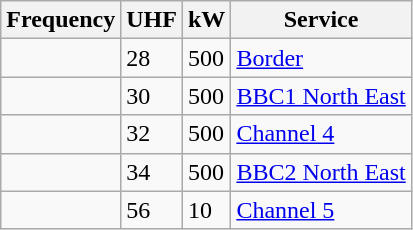<table class="wikitable sortable">
<tr>
<th>Frequency</th>
<th>UHF</th>
<th>kW</th>
<th>Service</th>
</tr>
<tr>
<td></td>
<td>28</td>
<td>500</td>
<td><a href='#'>Border</a></td>
</tr>
<tr>
<td></td>
<td>30</td>
<td>500</td>
<td><a href='#'>BBC1 North East</a></td>
</tr>
<tr>
<td></td>
<td>32</td>
<td>500</td>
<td><a href='#'>Channel 4</a></td>
</tr>
<tr>
<td></td>
<td>34</td>
<td>500</td>
<td><a href='#'>BBC2 North East</a></td>
</tr>
<tr>
<td></td>
<td>56</td>
<td>10</td>
<td><a href='#'>Channel 5</a></td>
</tr>
</table>
